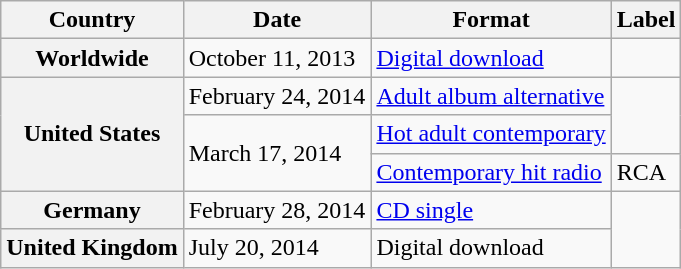<table class="wikitable plainrowheaders">
<tr>
<th scope="col">Country</th>
<th scope="col">Date</th>
<th scope="col">Format</th>
<th scope="col">Label</th>
</tr>
<tr>
<th scope="row">Worldwide</th>
<td>October 11, 2013</td>
<td><a href='#'>Digital download</a></td>
<td></td>
</tr>
<tr>
<th scope="row" rowspan="3">United States</th>
<td>February 24, 2014</td>
<td><a href='#'>Adult album alternative</a></td>
<td rowspan="2"></td>
</tr>
<tr>
<td rowspan="2">March 17, 2014</td>
<td><a href='#'>Hot adult contemporary</a></td>
</tr>
<tr>
<td><a href='#'>Contemporary hit radio</a></td>
<td>RCA</td>
</tr>
<tr>
<th scope="row">Germany</th>
<td>February 28, 2014</td>
<td><a href='#'>CD single</a></td>
<td rowspan="2"></td>
</tr>
<tr>
<th scope="row">United Kingdom</th>
<td>July 20, 2014</td>
<td>Digital download</td>
</tr>
</table>
